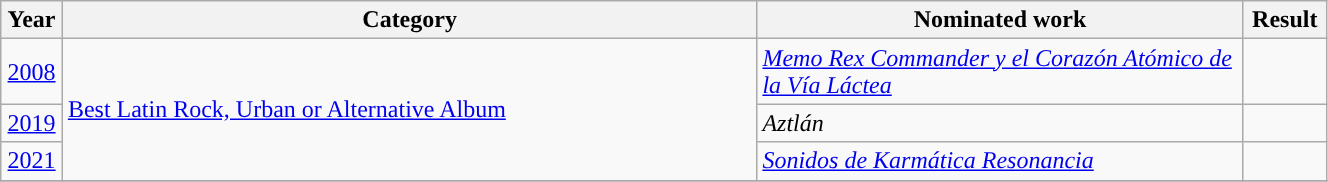<table class="wikitable plainrowheaders" style="width:70%;">
<tr>
<th scope="col" style="width:4%;">Year</th>
<th scope="col" style="width:50%;">Category</th>
<th scope="col" style="width:35%;">Nominated work</th>
<th scope="col" style="width:6%;">Result</th>
</tr>
<tr>
<td style="text-align:center;"><a href='#'>2008</a></td>
<td rowspan="3"><a href='#'>Best Latin Rock, Urban or Alternative Album</a></td>
<td><em><a href='#'>Memo Rex Commander y el Corazón Atómico de la Vía Láctea</a></em></td>
<td></td>
</tr>
<tr>
<td style="text-align:center;"><a href='#'>2019</a></td>
<td><em>Aztlán</em></td>
<td></td>
</tr>
<tr>
<td style="text-align:center;"><a href='#'>2021</a></td>
<td><em><a href='#'>Sonidos de Karmática Resonancia</a></em></td>
<td></td>
</tr>
<tr>
</tr>
</table>
